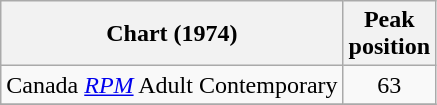<table class="wikitable">
<tr>
<th>Chart (1974)</th>
<th>Peak<br>position</th>
</tr>
<tr>
<td>Canada <em><a href='#'>RPM</a></em> Adult Contemporary</td>
<td style="text-align:center;">63</td>
</tr>
<tr>
</tr>
</table>
